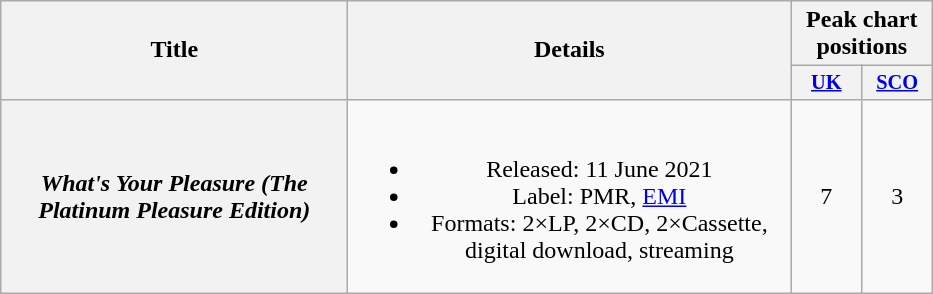<table class="wikitable plainrowheaders" style="text-align:center;">
<tr>
<th scope="col" rowspan="2" style="width:14em;">Title</th>
<th scope="col" rowspan="2" style="width:18em;">Details</th>
<th scope="col" colspan="2">Peak chart positions</th>
</tr>
<tr>
<th scope="col" style="width:3em;font-size:85%;"><a href='#'>UK</a><br></th>
<th scope="col" style="width:3em;font-size:85%;"><a href='#'>SCO</a><br></th>
</tr>
<tr>
<th scope="row"><em>What's Your Pleasure (The Platinum Pleasure Edition)</em></th>
<td><br><ul><li>Released: 11 June 2021</li><li>Label: PMR, <a href='#'>EMI</a></li><li>Formats: 2×LP, 2×CD, 2×Cassette, digital download, streaming</li></ul></td>
<td>7</td>
<td>3</td>
</tr>
</table>
